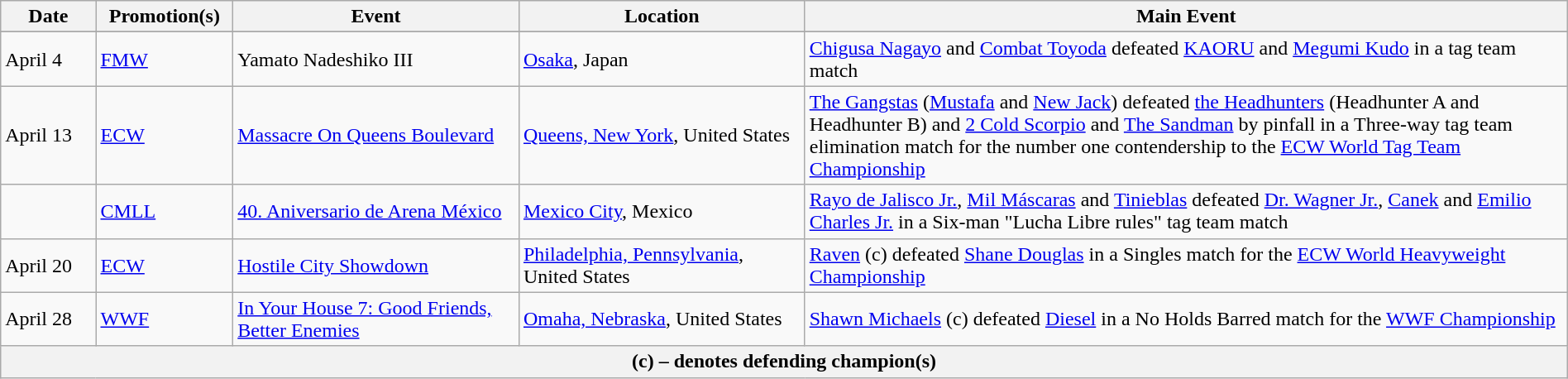<table class="wikitable" style="width:100%;">
<tr>
<th width="5%">Date</th>
<th width="5%">Promotion(s)</th>
<th style="width:15%;">Event</th>
<th style="width:15%;">Location</th>
<th style="width:40%;">Main Event</th>
</tr>
<tr style="width:20%;" |Notes>
</tr>
<tr>
<td>April 4</td>
<td><a href='#'>FMW</a></td>
<td>Yamato Nadeshiko III</td>
<td><a href='#'>Osaka</a>, Japan</td>
<td><a href='#'>Chigusa Nagayo</a> and <a href='#'>Combat Toyoda</a> defeated <a href='#'>KAORU</a> and <a href='#'>Megumi Kudo</a> in a tag team match</td>
</tr>
<tr>
<td>April 13</td>
<td><a href='#'>ECW</a></td>
<td><a href='#'>Massacre On Queens Boulevard</a></td>
<td><a href='#'>Queens, New York</a>, United States</td>
<td><a href='#'>The Gangstas</a> (<a href='#'>Mustafa</a> and <a href='#'>New Jack</a>) defeated <a href='#'>the Headhunters</a> (Headhunter A and Headhunter B) and <a href='#'>2 Cold Scorpio</a> and <a href='#'>The Sandman</a> by pinfall in a Three-way tag team elimination match for the number one contendership to the <a href='#'>ECW World Tag Team Championship</a></td>
</tr>
<tr>
<td></td>
<td><a href='#'>CMLL</a></td>
<td><a href='#'>40. Aniversario de Arena México</a></td>
<td><a href='#'>Mexico City</a>, Mexico</td>
<td><a href='#'>Rayo de Jalisco Jr.</a>, <a href='#'>Mil Máscaras</a> and <a href='#'>Tinieblas</a> defeated <a href='#'>Dr. Wagner Jr.</a>, <a href='#'>Canek</a> and <a href='#'>Emilio Charles Jr.</a> in a Six-man "Lucha Libre rules" tag team match</td>
</tr>
<tr>
<td>April 20</td>
<td><a href='#'>ECW</a></td>
<td><a href='#'>Hostile City Showdown</a></td>
<td><a href='#'>Philadelphia, Pennsylvania</a>, United States</td>
<td><a href='#'>Raven</a> (c) defeated <a href='#'>Shane Douglas</a> in a Singles match for the <a href='#'>ECW World Heavyweight Championship</a></td>
</tr>
<tr>
<td>April 28</td>
<td><a href='#'>WWF</a></td>
<td><a href='#'>In Your House 7: Good Friends, Better Enemies</a></td>
<td><a href='#'>Omaha, Nebraska</a>, United States</td>
<td><a href='#'>Shawn Michaels</a> (c) defeated <a href='#'>Diesel</a> in a No Holds Barred match for the <a href='#'>WWF Championship</a></td>
</tr>
<tr>
<th colspan="6">(c) – denotes defending champion(s)</th>
</tr>
</table>
